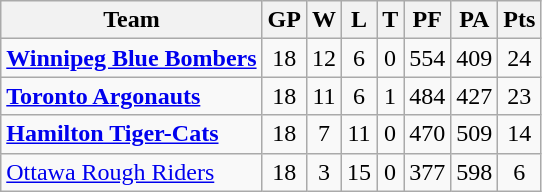<table class="wikitable">
<tr>
<th>Team</th>
<th>GP</th>
<th>W</th>
<th>L</th>
<th>T</th>
<th>PF</th>
<th>PA</th>
<th>Pts</th>
</tr>
<tr align="center">
<td align="left"><strong><a href='#'>Winnipeg Blue Bombers</a></strong></td>
<td>18</td>
<td>12</td>
<td>6</td>
<td>0</td>
<td>554</td>
<td>409</td>
<td>24</td>
</tr>
<tr align="center">
<td align="left"><strong><a href='#'>Toronto Argonauts</a></strong></td>
<td>18</td>
<td>11</td>
<td>6</td>
<td>1</td>
<td>484</td>
<td>427</td>
<td>23</td>
</tr>
<tr align="center">
<td align="left"><strong><a href='#'>Hamilton Tiger-Cats</a></strong></td>
<td>18</td>
<td>7</td>
<td>11</td>
<td>0</td>
<td>470</td>
<td>509</td>
<td>14</td>
</tr>
<tr align="center">
<td align="left"><a href='#'>Ottawa Rough Riders</a></td>
<td>18</td>
<td>3</td>
<td>15</td>
<td>0</td>
<td>377</td>
<td>598</td>
<td>6</td>
</tr>
</table>
